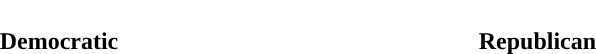<table style="width:40em; text-align:center">
<tr style="color:white">
<td style="background:"><strong>50</strong></td>
<td style="background:"><strong>50</strong></td>
</tr>
<tr>
<td><span><strong>Democratic</strong></span></td>
<td><span><strong>Republican</strong></span></td>
</tr>
</table>
